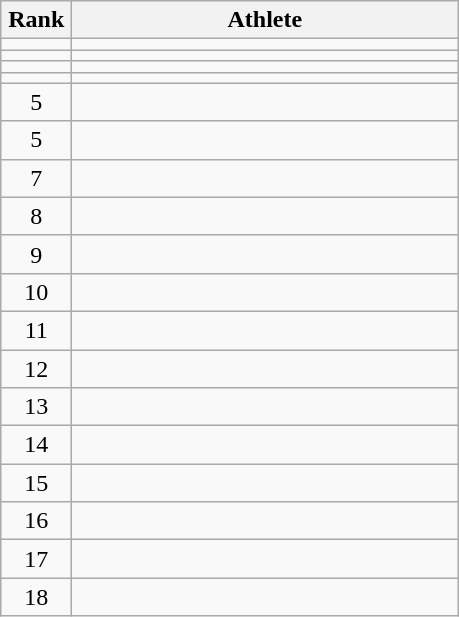<table class="wikitable" style="text-align: center;">
<tr>
<th width=40>Rank</th>
<th width=250>Athlete</th>
</tr>
<tr>
<td></td>
<td align="left"></td>
</tr>
<tr>
<td></td>
<td align="left"></td>
</tr>
<tr>
<td></td>
<td align="left"></td>
</tr>
<tr>
<td></td>
<td align="left"></td>
</tr>
<tr>
<td>5</td>
<td align="left"></td>
</tr>
<tr>
<td>5</td>
<td align="left"></td>
</tr>
<tr>
<td>7</td>
<td align="left"></td>
</tr>
<tr>
<td>8</td>
<td align="left"></td>
</tr>
<tr>
<td>9</td>
<td align="left"></td>
</tr>
<tr>
<td>10</td>
<td align="left"></td>
</tr>
<tr>
<td>11</td>
<td align="left"></td>
</tr>
<tr>
<td>12</td>
<td align="left"></td>
</tr>
<tr>
<td>13</td>
<td align="left"></td>
</tr>
<tr>
<td>14</td>
<td align="left"></td>
</tr>
<tr>
<td>15</td>
<td align="left"></td>
</tr>
<tr>
<td>16</td>
<td align="left"></td>
</tr>
<tr>
<td>17</td>
<td align="left"></td>
</tr>
<tr>
<td>18</td>
<td align="left"></td>
</tr>
</table>
